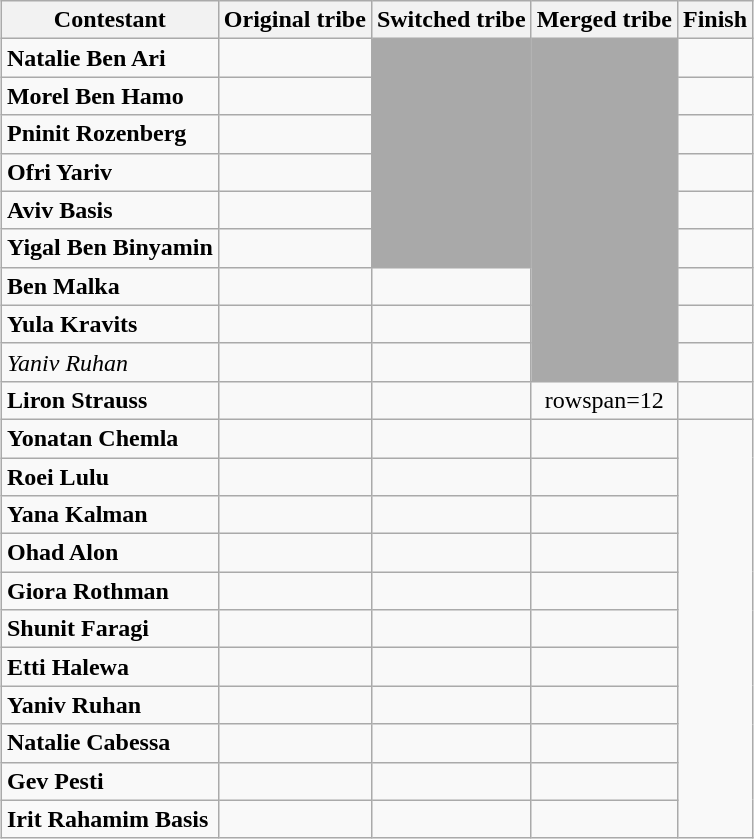<table class="wikitable sortable nowrap" style="margin:auto; text-align:center">
<tr>
<th>Contestant</th>
<th>Original tribe</th>
<th>Switched tribe</th>
<th>Merged tribe</th>
<th>Finish</th>
</tr>
<tr>
<td style="text-align:left;"><strong>Natalie Ben Ari</strong><br></td>
<td></td>
<td rowspan=6 bgcolor=darkgray></td>
<td rowspan=9 bgcolor=darkgray></td>
<td></td>
</tr>
<tr>
<td style="text-align:left;"><strong>Morel Ben Hamo</strong><br></td>
<td></td>
<td></td>
</tr>
<tr>
<td style="text-align:left;"><strong>Pninit Rozenberg</strong><br></td>
<td></td>
<td></td>
</tr>
<tr>
<td style="text-align:left;"><strong>Ofri Yariv</strong><br></td>
<td></td>
<td></td>
</tr>
<tr>
<td style="text-align:left;"><strong>Aviv Basis</strong><br></td>
<td></td>
<td></td>
</tr>
<tr>
<td style="text-align:left;"><strong>Yigal Ben Binyamin</strong><br></td>
<td></td>
<td></td>
</tr>
<tr>
<td style="text-align:left;"><strong>Ben Malka</strong><br></td>
<td></td>
<td></td>
<td></td>
</tr>
<tr>
<td style="text-align:left;"><strong>Yula Kravits</strong><br></td>
<td></td>
<td></td>
<td></td>
</tr>
<tr>
<td style="text-align:left;"><em>Yaniv Ruhan</em><br></td>
<td></td>
<td></td>
<td></td>
</tr>
<tr>
<td style="text-align:left;"><strong>Liron Strauss</strong><br></td>
<td></td>
<td></td>
<td>rowspan=12 </td>
<td></td>
</tr>
<tr>
<td style="text-align:left;"><strong>Yonatan Chemla</strong><br></td>
<td></td>
<td></td>
<td></td>
</tr>
<tr>
<td style="text-align:left;"><strong>Roei Lulu</strong><br></td>
<td></td>
<td></td>
<td></td>
</tr>
<tr>
<td style="text-align:left;"><strong>Yana Kalman</strong><br></td>
<td></td>
<td></td>
<td></td>
</tr>
<tr>
<td style="text-align:left;"><strong>Ohad Alon</strong><br></td>
<td></td>
<td></td>
<td></td>
</tr>
<tr>
<td style="text-align:left;"><strong>Giora Rothman</strong><br></td>
<td></td>
<td></td>
<td></td>
</tr>
<tr>
<td style="text-align:left;"><strong>Shunit Faragi</strong><br></td>
<td></td>
<td></td>
<td></td>
</tr>
<tr>
<td style="text-align:left;"><strong>Etti Halewa</strong><br></td>
<td></td>
<td></td>
<td></td>
</tr>
<tr>
<td style="text-align:left;"><strong>Yaniv Ruhan</strong><br></td>
<td></td>
<td></td>
<td></td>
</tr>
<tr>
<td style="text-align:left;"><strong>Natalie Cabessa</strong><br></td>
<td></td>
<td></td>
<td></td>
</tr>
<tr>
<td style="text-align:left;"><strong>Gev Pesti</strong><br></td>
<td></td>
<td></td>
<td></td>
</tr>
<tr>
<td style="text-align:left;"><strong>Irit Rahamim Basis</strong><br></td>
<td></td>
<td></td>
<td></td>
</tr>
</table>
